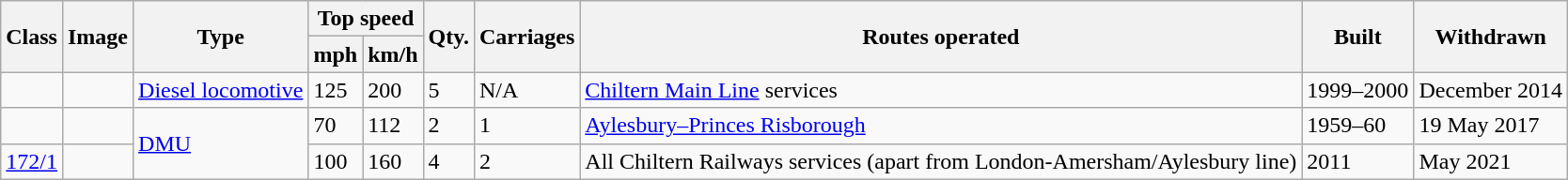<table class="wikitable">
<tr style="background:#f9f9f9;">
<th rowspan="2">Class</th>
<th rowspan="2">Image</th>
<th rowspan="2">Type</th>
<th colspan="2">Top speed</th>
<th rowspan="2">Qty.</th>
<th rowspan="2">Carriages</th>
<th rowspan="2">Routes operated</th>
<th rowspan="2">Built</th>
<th rowspan="2">Withdrawn</th>
</tr>
<tr style="background:#f9f9f9;">
<th>mph</th>
<th>km/h</th>
</tr>
<tr>
<td></td>
<td></td>
<td><a href='#'>Diesel locomotive</a></td>
<td>125</td>
<td>200</td>
<td>5</td>
<td>N/A</td>
<td><a href='#'>Chiltern Main Line</a> services</td>
<td>1999–2000</td>
<td>December 2014</td>
</tr>
<tr>
<td></td>
<td></td>
<td rowspan="2"><a href='#'>DMU</a></td>
<td>70</td>
<td>112</td>
<td>2</td>
<td>1</td>
<td><a href='#'>Aylesbury–Princes Risborough</a></td>
<td>1959–60</td>
<td>19 May 2017</td>
</tr>
<tr>
<td><a href='#'>172/1</a></td>
<td></td>
<td>100</td>
<td>160</td>
<td>4</td>
<td>2</td>
<td>All Chiltern Railways services (apart from London-Amersham/Aylesbury line)</td>
<td>2011</td>
<td>May 2021</td>
</tr>
</table>
